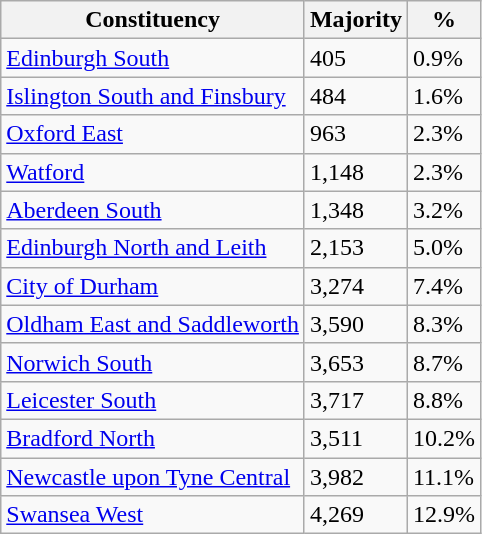<table class="wikitable sortable">
<tr>
<th>Constituency</th>
<th>Majority</th>
<th>%</th>
</tr>
<tr>
<td><a href='#'>Edinburgh South</a></td>
<td>405</td>
<td>0.9%</td>
</tr>
<tr>
<td><a href='#'>Islington South and Finsbury</a></td>
<td>484</td>
<td>1.6%</td>
</tr>
<tr>
<td><a href='#'>Oxford East</a></td>
<td>963</td>
<td>2.3%</td>
</tr>
<tr>
<td><a href='#'>Watford</a></td>
<td>1,148</td>
<td>2.3%</td>
</tr>
<tr>
<td><a href='#'>Aberdeen South</a></td>
<td>1,348</td>
<td>3.2%</td>
</tr>
<tr>
<td><a href='#'>Edinburgh North and Leith</a></td>
<td>2,153</td>
<td>5.0%</td>
</tr>
<tr>
<td><a href='#'>City of Durham</a></td>
<td>3,274</td>
<td>7.4%</td>
</tr>
<tr>
<td><a href='#'>Oldham East and Saddleworth</a></td>
<td>3,590</td>
<td>8.3%</td>
</tr>
<tr>
<td><a href='#'>Norwich South</a></td>
<td>3,653</td>
<td>8.7%</td>
</tr>
<tr>
<td><a href='#'>Leicester South</a></td>
<td>3,717</td>
<td>8.8%</td>
</tr>
<tr>
<td><a href='#'>Bradford North</a></td>
<td>3,511</td>
<td>10.2%</td>
</tr>
<tr>
<td><a href='#'>Newcastle upon Tyne Central</a></td>
<td>3,982</td>
<td>11.1%</td>
</tr>
<tr>
<td><a href='#'>Swansea West</a></td>
<td>4,269</td>
<td>12.9%</td>
</tr>
</table>
